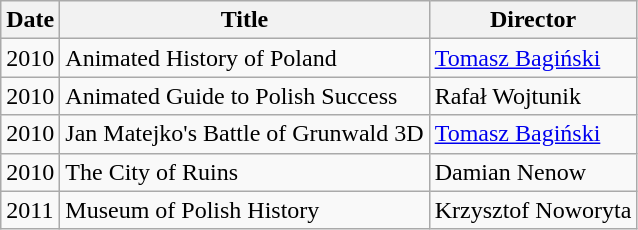<table class="wikitable">
<tr>
<th>Date</th>
<th>Title</th>
<th>Director</th>
</tr>
<tr>
<td>2010</td>
<td>Animated History of Poland</td>
<td><a href='#'>Tomasz Bagiński</a></td>
</tr>
<tr>
<td>2010</td>
<td>Animated Guide to Polish Success</td>
<td>Rafał Wojtunik</td>
</tr>
<tr>
<td>2010</td>
<td>Jan Matejko's Battle of Grunwald 3D</td>
<td><a href='#'>Tomasz Bagiński</a></td>
</tr>
<tr>
<td>2010</td>
<td>The City of Ruins</td>
<td>Damian Nenow</td>
</tr>
<tr>
<td>2011</td>
<td>Museum of Polish History</td>
<td>Krzysztof Noworyta</td>
</tr>
</table>
